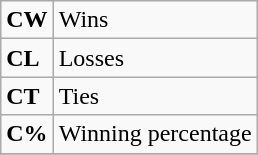<table class="wikitable">
<tr>
<td><strong>CW</strong></td>
<td>Wins</td>
</tr>
<tr>
<td><strong>CL</strong></td>
<td>Losses</td>
</tr>
<tr>
<td><strong>CT</strong></td>
<td>Ties</td>
</tr>
<tr>
<td><strong>C%</strong></td>
<td>Winning percentage</td>
</tr>
<tr>
</tr>
</table>
